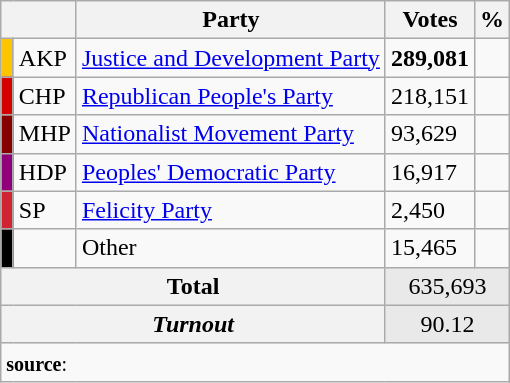<table class="wikitable">
<tr>
<th colspan="2" align="center"></th>
<th align="center">Party</th>
<th align="center">Votes</th>
<th align="center">%</th>
</tr>
<tr align="left">
<td bgcolor="#FDC400" width="1"></td>
<td>AKP</td>
<td><a href='#'>Justice and Development Party</a></td>
<td><strong>289,081</strong></td>
<td><strong></strong></td>
</tr>
<tr align="left">
<td bgcolor="#d50000" width="1"></td>
<td>CHP</td>
<td><a href='#'>Republican People's Party</a></td>
<td>218,151</td>
<td></td>
</tr>
<tr align="left">
<td bgcolor="#870000" width="1"></td>
<td>MHP</td>
<td><a href='#'>Nationalist Movement Party</a></td>
<td>93,629</td>
<td></td>
</tr>
<tr align="left">
<td bgcolor="#91007B" width="1"></td>
<td>HDP</td>
<td><a href='#'>Peoples' Democratic Party</a></td>
<td>16,917</td>
<td></td>
</tr>
<tr align="left">
<td bgcolor="#D02433" width="1"></td>
<td>SP</td>
<td><a href='#'>Felicity Party</a></td>
<td>2,450</td>
<td></td>
</tr>
<tr align="left">
<td bgcolor=" " width="1"></td>
<td></td>
<td>Other</td>
<td>15,465</td>
<td></td>
</tr>
<tr align="left" style="background-color:#E9E9E9">
<th colspan="3" align="center"><strong>Total</strong></th>
<td colspan="5" align="center">635,693</td>
</tr>
<tr align="left" style="background-color:#E9E9E9">
<th colspan="3" align="center"><em>Turnout</em></th>
<td colspan="5" align="center">90.12</td>
</tr>
<tr>
<td colspan="9" align="left"><small><strong>source</strong>: </small></td>
</tr>
</table>
